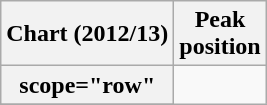<table class="wikitable sortable plainrowheaders">
<tr>
<th scope="col">Chart (2012/13)</th>
<th scope="col">Peak<br>position</th>
</tr>
<tr>
<th>scope="row"</th>
</tr>
<tr>
</tr>
</table>
